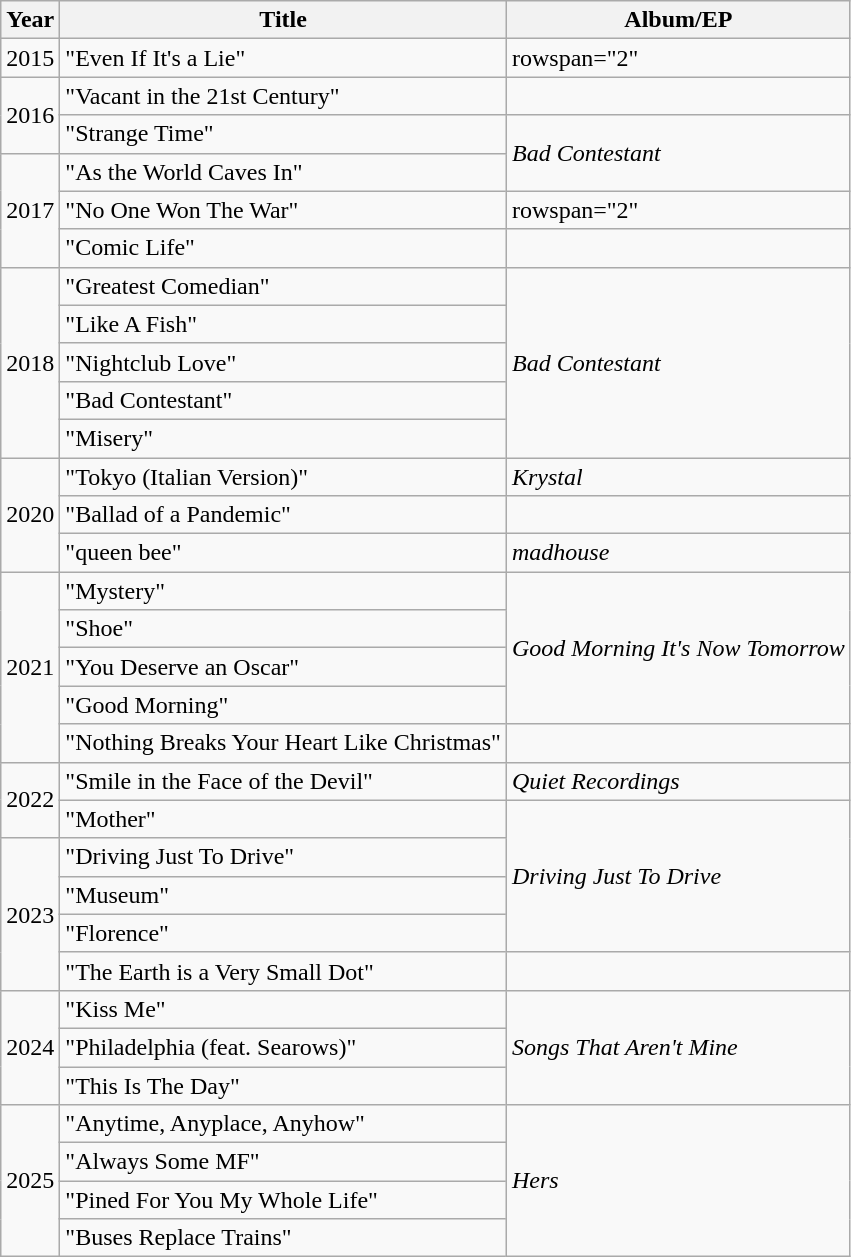<table class="wikitable">
<tr>
<th>Year</th>
<th>Title</th>
<th>Album/EP</th>
</tr>
<tr>
<td>2015</td>
<td>"Even If It's a Lie"</td>
<td>rowspan="2" </td>
</tr>
<tr>
<td rowspan="2">2016</td>
<td>"Vacant in the 21st Century"</td>
</tr>
<tr>
<td>"Strange Time"</td>
<td rowspan="2"><em>Bad Contestant</em></td>
</tr>
<tr>
<td rowspan="3">2017</td>
<td>"As the World Caves In"</td>
</tr>
<tr>
<td>"No One Won The War"</td>
<td>rowspan="2" </td>
</tr>
<tr>
<td>"Comic Life"</td>
</tr>
<tr>
<td rowspan="5">2018</td>
<td>"Greatest Comedian"</td>
<td rowspan="5"><em>Bad Contestant</em></td>
</tr>
<tr>
<td>"Like A Fish"</td>
</tr>
<tr>
<td>"Nightclub Love"</td>
</tr>
<tr>
<td>"Bad Contestant"</td>
</tr>
<tr>
<td>"Misery"</td>
</tr>
<tr>
<td rowspan="3">2020</td>
<td>"Tokyo (Italian Version)"</td>
<td><em>Krystal</em></td>
</tr>
<tr>
<td>"Ballad of a Pandemic"</td>
<td></td>
</tr>
<tr>
<td>"queen bee"</td>
<td><em>madhouse</em></td>
</tr>
<tr>
<td rowspan="5">2021</td>
<td>"Mystery"</td>
<td rowspan="4"><em>Good Morning It's Now Tomorrow</em></td>
</tr>
<tr>
<td>"Shoe"</td>
</tr>
<tr>
<td>"You Deserve an Oscar"</td>
</tr>
<tr>
<td>"Good Morning"</td>
</tr>
<tr>
<td>"Nothing Breaks Your Heart Like Christmas"</td>
<td></td>
</tr>
<tr>
<td rowspan="2">2022</td>
<td>"Smile in the Face of the Devil"</td>
<td><em>Quiet Recordings</em></td>
</tr>
<tr>
<td>"Mother"</td>
<td rowspan="4"><em>Driving Just To Drive</em></td>
</tr>
<tr>
<td rowspan="4">2023</td>
<td>"Driving Just To Drive"</td>
</tr>
<tr>
<td>"Museum"</td>
</tr>
<tr>
<td>"Florence"</td>
</tr>
<tr>
<td>"The Earth is a Very Small Dot"</td>
<td></td>
</tr>
<tr>
<td rowspan="3">2024</td>
<td>"Kiss Me"</td>
<td rowspan="3"><em>Songs That Aren't Mine</em></td>
</tr>
<tr>
<td>"Philadelphia (feat. Searows)"</td>
</tr>
<tr>
<td>"This Is The Day"</td>
</tr>
<tr>
<td rowspan="4">2025</td>
<td>"Anytime, Anyplace, Anyhow"</td>
<td rowspan="4"><em>Hers</em></td>
</tr>
<tr>
<td>"Always Some MF"</td>
</tr>
<tr>
<td>"Pined For You My Whole Life"</td>
</tr>
<tr>
<td>"Buses Replace Trains"</td>
</tr>
</table>
